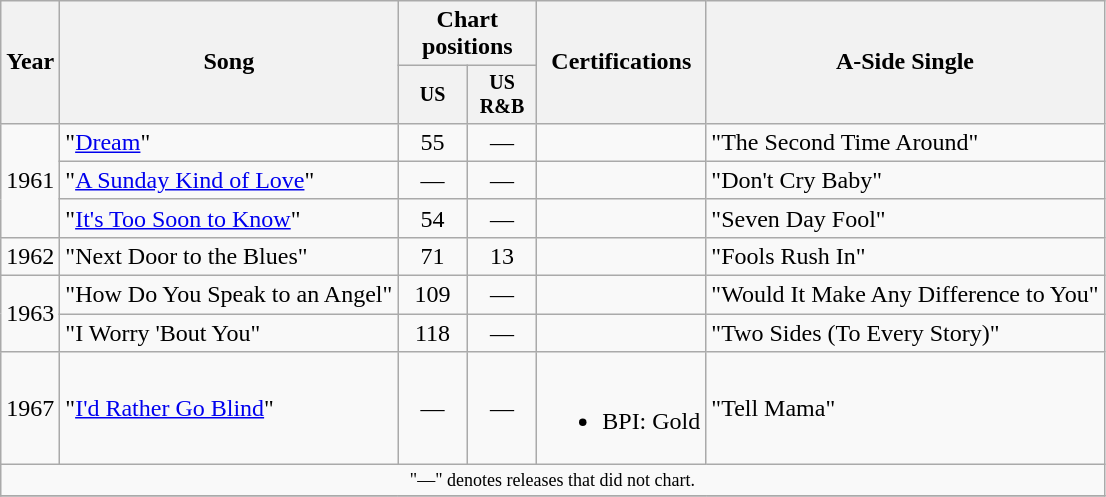<table class="wikitable" style="text-align:center;">
<tr>
<th rowspan="2">Year</th>
<th rowspan="2">Song</th>
<th colspan="2">Chart positions</th>
<th rowspan="2">Certifications</th>
<th rowspan="2">A-Side Single</th>
</tr>
<tr style="font-size:smaller;">
<th width="40">US<br></th>
<th width="40">US R&B<br></th>
</tr>
<tr>
<td rowspan="3">1961</td>
<td align="left">"<a href='#'>Dream</a>"</td>
<td>55</td>
<td>—</td>
<td></td>
<td align="left">"The Second Time Around"</td>
</tr>
<tr>
<td align="left">"<a href='#'>A Sunday Kind of Love</a>"</td>
<td>—</td>
<td>—</td>
<td></td>
<td align="left">"Don't Cry Baby"</td>
</tr>
<tr>
<td align="left">"<a href='#'>It's Too Soon to Know</a>"</td>
<td>54</td>
<td>—</td>
<td></td>
<td align="left">"Seven Day Fool"</td>
</tr>
<tr>
<td>1962</td>
<td align="left">"Next Door to the Blues"</td>
<td>71</td>
<td>13</td>
<td></td>
<td align="left">"Fools Rush In"</td>
</tr>
<tr>
<td rowspan="2">1963</td>
<td align="left">"How Do You Speak to an Angel"</td>
<td>109</td>
<td>—</td>
<td></td>
<td align="left">"Would It Make Any Difference to You"</td>
</tr>
<tr>
<td align="left">"I Worry 'Bout You"</td>
<td>118</td>
<td>—</td>
<td></td>
<td align="left">"Two Sides (To Every Story)"</td>
</tr>
<tr>
<td>1967</td>
<td align="left">"<a href='#'>I'd Rather Go Blind</a>"</td>
<td>—</td>
<td>—</td>
<td><br><ul><li>BPI: Gold</li></ul></td>
<td align="left">"Tell Mama"</td>
</tr>
<tr>
<td align="center" colspan="6" style="font-size: 9pt">"—" denotes releases that did not chart.</td>
</tr>
<tr>
</tr>
</table>
